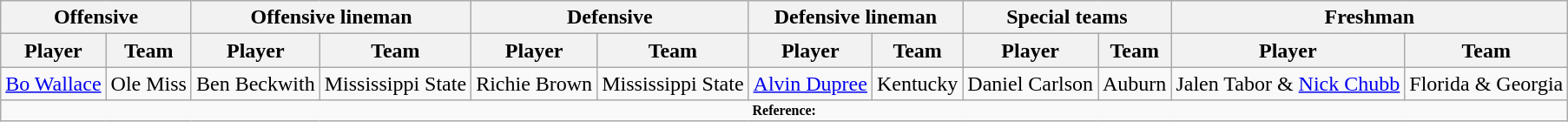<table class="wikitable" border="1">
<tr>
<th colspan="2">Offensive</th>
<th colspan="2">Offensive lineman</th>
<th colspan="2">Defensive</th>
<th colspan="2">Defensive lineman</th>
<th colspan="2">Special teams</th>
<th colspan="2">Freshman</th>
</tr>
<tr>
<th>Player</th>
<th>Team</th>
<th>Player</th>
<th>Team</th>
<th>Player</th>
<th>Team</th>
<th>Player</th>
<th>Team</th>
<th>Player</th>
<th>Team</th>
<th>Player</th>
<th>Team</th>
</tr>
<tr>
<td><a href='#'>Bo Wallace</a></td>
<td>Ole Miss</td>
<td>Ben Beckwith</td>
<td>Mississippi State</td>
<td>Richie Brown</td>
<td>Mississippi State</td>
<td><a href='#'>Alvin Dupree</a></td>
<td>Kentucky</td>
<td>Daniel Carlson</td>
<td>Auburn</td>
<td>Jalen Tabor & <a href='#'>Nick Chubb</a></td>
<td>Florida & Georgia</td>
</tr>
<tr>
<td colspan="12" style="font-size: 8pt" align="center"><strong>Reference:</strong></td>
</tr>
</table>
